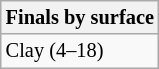<table class="wikitable" style="font-size:85%">
<tr>
<th>Finals by surface</th>
</tr>
<tr>
<td>Clay (4–18)</td>
</tr>
</table>
